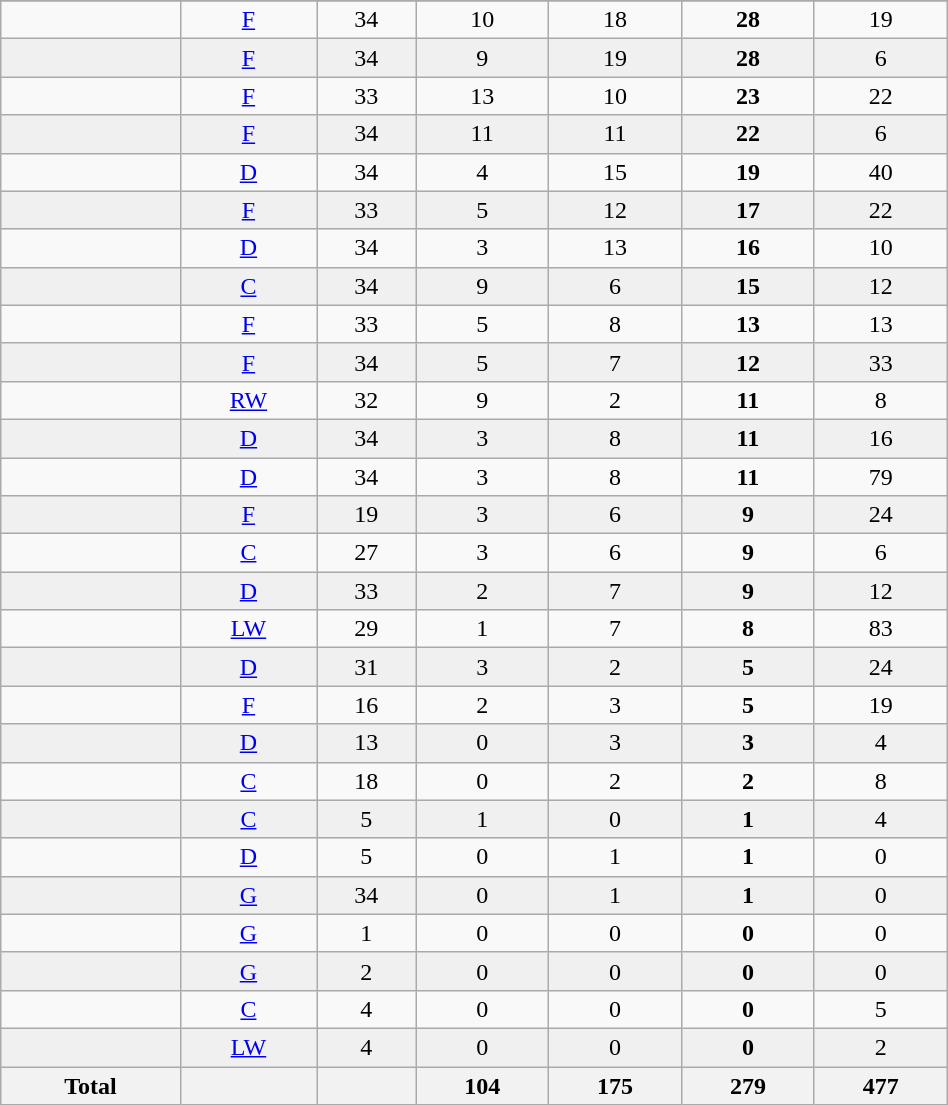<table class="wikitable sortable" width ="50%">
<tr align="center">
</tr>
<tr align="center" bgcolor="">
<td></td>
<td><a href='#'>F</a></td>
<td>34</td>
<td>10</td>
<td>18</td>
<td><strong>28</strong></td>
<td>19</td>
</tr>
<tr align="center" bgcolor="f0f0f0">
<td></td>
<td><a href='#'>F</a></td>
<td>34</td>
<td>9</td>
<td>19</td>
<td><strong>28</strong></td>
<td>6</td>
</tr>
<tr align="center" bgcolor="">
<td></td>
<td><a href='#'>F</a></td>
<td>33</td>
<td>13</td>
<td>10</td>
<td><strong>23</strong></td>
<td>22</td>
</tr>
<tr align="center" bgcolor="f0f0f0">
<td></td>
<td><a href='#'>F</a></td>
<td>34</td>
<td>11</td>
<td>11</td>
<td><strong>22</strong></td>
<td>6</td>
</tr>
<tr align="center" bgcolor="">
<td></td>
<td><a href='#'>D</a></td>
<td>34</td>
<td>4</td>
<td>15</td>
<td><strong>19</strong></td>
<td>40</td>
</tr>
<tr align="center" bgcolor="f0f0f0">
<td></td>
<td><a href='#'>F</a></td>
<td>33</td>
<td>5</td>
<td>12</td>
<td><strong>17</strong></td>
<td>22</td>
</tr>
<tr align="center" bgcolor="">
<td></td>
<td><a href='#'>D</a></td>
<td>34</td>
<td>3</td>
<td>13</td>
<td><strong>16</strong></td>
<td>10</td>
</tr>
<tr align="center" bgcolor="f0f0f0">
<td></td>
<td><a href='#'>C</a></td>
<td>34</td>
<td>9</td>
<td>6</td>
<td><strong>15</strong></td>
<td>12</td>
</tr>
<tr align="center" bgcolor="">
<td></td>
<td><a href='#'>F</a></td>
<td>33</td>
<td>5</td>
<td>8</td>
<td><strong>13</strong></td>
<td>13</td>
</tr>
<tr align="center" bgcolor="f0f0f0">
<td></td>
<td><a href='#'>F</a></td>
<td>34</td>
<td>5</td>
<td>7</td>
<td><strong>12</strong></td>
<td>33</td>
</tr>
<tr align="center" bgcolor="">
<td></td>
<td><a href='#'>RW</a></td>
<td>32</td>
<td>9</td>
<td>2</td>
<td><strong>11</strong></td>
<td>8</td>
</tr>
<tr align="center" bgcolor="f0f0f0">
<td></td>
<td><a href='#'>D</a></td>
<td>34</td>
<td>3</td>
<td>8</td>
<td><strong>11</strong></td>
<td>16</td>
</tr>
<tr align="center" bgcolor="">
<td></td>
<td><a href='#'>D</a></td>
<td>34</td>
<td>3</td>
<td>8</td>
<td><strong>11</strong></td>
<td>79</td>
</tr>
<tr align="center" bgcolor="f0f0f0">
<td></td>
<td><a href='#'>F</a></td>
<td>19</td>
<td>3</td>
<td>6</td>
<td><strong>9</strong></td>
<td>24</td>
</tr>
<tr align="center" bgcolor="">
<td></td>
<td><a href='#'>C</a></td>
<td>27</td>
<td>3</td>
<td>6</td>
<td><strong>9</strong></td>
<td>6</td>
</tr>
<tr align="center" bgcolor="f0f0f0">
<td></td>
<td><a href='#'>D</a></td>
<td>33</td>
<td>2</td>
<td>7</td>
<td><strong>9</strong></td>
<td>12</td>
</tr>
<tr align="center" bgcolor="">
<td></td>
<td><a href='#'>LW</a></td>
<td>29</td>
<td>1</td>
<td>7</td>
<td><strong>8</strong></td>
<td>83</td>
</tr>
<tr align="center" bgcolor="f0f0f0">
<td></td>
<td><a href='#'>D</a></td>
<td>31</td>
<td>3</td>
<td>2</td>
<td><strong>5</strong></td>
<td>24</td>
</tr>
<tr align="center" bgcolor="">
<td></td>
<td><a href='#'>F</a></td>
<td>16</td>
<td>2</td>
<td>3</td>
<td><strong>5</strong></td>
<td>19</td>
</tr>
<tr align="center" bgcolor="f0f0f0">
<td></td>
<td><a href='#'>D</a></td>
<td>13</td>
<td>0</td>
<td>3</td>
<td><strong>3</strong></td>
<td>4</td>
</tr>
<tr align="center" bgcolor="">
<td></td>
<td><a href='#'>C</a></td>
<td>18</td>
<td>0</td>
<td>2</td>
<td><strong>2</strong></td>
<td>8</td>
</tr>
<tr align="center" bgcolor="f0f0f0">
<td></td>
<td><a href='#'>C</a></td>
<td>5</td>
<td>1</td>
<td>0</td>
<td><strong>1</strong></td>
<td>4</td>
</tr>
<tr align="center" bgcolor="">
<td></td>
<td><a href='#'>D</a></td>
<td>5</td>
<td>0</td>
<td>1</td>
<td><strong>1</strong></td>
<td>0</td>
</tr>
<tr align="center" bgcolor="f0f0f0">
<td></td>
<td><a href='#'>G</a></td>
<td>34</td>
<td>0</td>
<td>1</td>
<td><strong>1</strong></td>
<td>0</td>
</tr>
<tr align="center" bgcolor="">
<td></td>
<td><a href='#'>G</a></td>
<td>1</td>
<td>0</td>
<td>0</td>
<td><strong>0</strong></td>
<td>0</td>
</tr>
<tr align="center" bgcolor="f0f0f0">
<td></td>
<td><a href='#'>G</a></td>
<td>2</td>
<td>0</td>
<td>0</td>
<td><strong>0</strong></td>
<td>0</td>
</tr>
<tr align="center" bgcolor="">
<td></td>
<td><a href='#'>C</a></td>
<td>4</td>
<td>0</td>
<td>0</td>
<td><strong>0</strong></td>
<td>5</td>
</tr>
<tr align="center" bgcolor="f0f0f0">
<td></td>
<td><a href='#'>LW</a></td>
<td>4</td>
<td>0</td>
<td>0</td>
<td><strong>0</strong></td>
<td>2</td>
</tr>
<tr>
<th>Total</th>
<th></th>
<th></th>
<th>104</th>
<th>175</th>
<th>279</th>
<th>477</th>
</tr>
</table>
